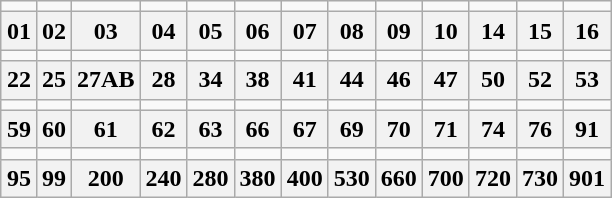<table class=wikitable style="margin: 1em auto;">
<tr align=center>
<td></td>
<td></td>
<td></td>
<td></td>
<td></td>
<td></td>
<td></td>
<td></td>
<td></td>
<td></td>
<td></td>
<td></td>
<td></td>
</tr>
<tr align=center>
<th><strong>01</strong></th>
<th><strong>02</strong></th>
<th><strong>03</strong></th>
<th><strong>04</strong></th>
<th><strong>05</strong></th>
<th><strong>06</strong></th>
<th><strong>07</strong></th>
<th><strong>08</strong></th>
<th><strong>09</strong></th>
<th><strong>10</strong></th>
<th><strong>14</strong></th>
<th><strong>15</strong></th>
<th><strong>16</strong></th>
</tr>
<tr align=center>
<td></td>
<td></td>
<td></td>
<td></td>
<td></td>
<td></td>
<td></td>
<td></td>
<td></td>
<td></td>
<td></td>
<td></td>
<td></td>
</tr>
<tr align=center>
<th><strong>22</strong></th>
<th><strong>25</strong></th>
<th><strong>27AB</strong></th>
<th><strong>28</strong></th>
<th><strong>34</strong></th>
<th><strong>38</strong></th>
<th><strong>41</strong></th>
<th><strong>44</strong></th>
<th><strong>46</strong></th>
<th><strong>47</strong></th>
<th><strong>50</strong></th>
<th><strong>52</strong></th>
<th><strong>53</strong></th>
</tr>
<tr align=center>
<td></td>
<td></td>
<td></td>
<td></td>
<td></td>
<td></td>
<td></td>
<td></td>
<td></td>
<td></td>
<td></td>
<td></td>
<td></td>
</tr>
<tr align=center>
<th><strong>59</strong></th>
<th><strong>60</strong></th>
<th><strong>61</strong></th>
<th><strong>62</strong></th>
<th><strong>63</strong></th>
<th><strong>66</strong></th>
<th><strong>67</strong></th>
<th><strong>69</strong></th>
<th><strong>70</strong></th>
<th><strong>71</strong></th>
<th><strong>74</strong></th>
<th><strong>76</strong></th>
<th><strong>91</strong></th>
</tr>
<tr align=center>
<td></td>
<td></td>
<td></td>
<td></td>
<td></td>
<td></td>
<td></td>
<td></td>
<td></td>
<td></td>
<td></td>
<td></td>
<td></td>
</tr>
<tr align=center>
<th><strong>95</strong></th>
<th><strong>99</strong></th>
<th><strong>200</strong></th>
<th><strong>240</strong></th>
<th><strong>280</strong></th>
<th><strong>380</strong></th>
<th><strong>400</strong></th>
<th><strong>530</strong></th>
<th><strong>660</strong></th>
<th><strong>700</strong></th>
<th><strong>720</strong></th>
<th><strong>730</strong></th>
<th><strong>901</strong></th>
</tr>
</table>
